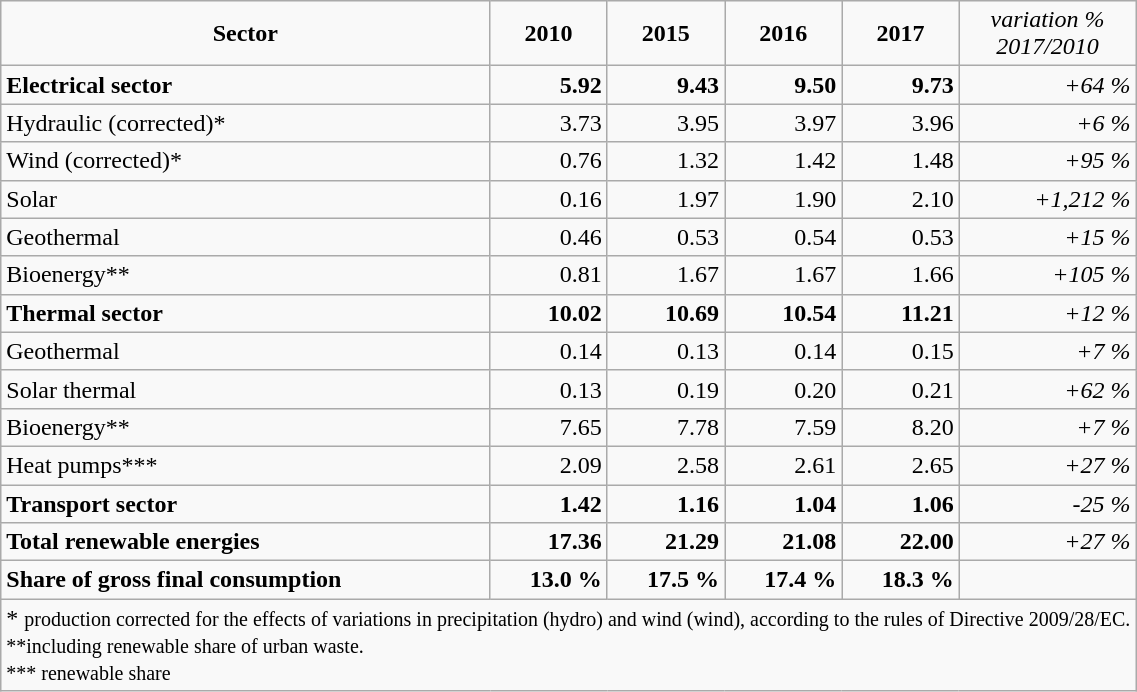<table class="wikitable">
<tr align="center">
<td><strong>Sector</strong></td>
<td><strong>2010</strong></td>
<td><strong>2015</strong></td>
<td><strong>2016</strong></td>
<td><strong>2017</strong></td>
<td><em>variation %<br>2017/2010</em></td>
</tr>
<tr align="right">
<td align="left"><strong>Electrical sector</strong></td>
<td><strong>5.92</strong></td>
<td><strong>9.43</strong></td>
<td><strong>9.50</strong></td>
<td><strong>9.73</strong></td>
<td><em>+64 %</em></td>
</tr>
<tr align="right">
<td align="left">Hydraulic (corrected)*</td>
<td>3.73</td>
<td>3.95</td>
<td>3.97</td>
<td>3.96</td>
<td><em>+6 %</em></td>
</tr>
<tr align="right">
<td align="left">Wind (corrected)*</td>
<td>0.76</td>
<td>1.32</td>
<td>1.42</td>
<td>1.48</td>
<td><em>+95 %</em></td>
</tr>
<tr align="right">
<td align="left">Solar</td>
<td>0.16</td>
<td>1.97</td>
<td>1.90</td>
<td>2.10</td>
<td><em>+1,212 %</em></td>
</tr>
<tr align="right">
<td align="left">Geothermal</td>
<td>0.46</td>
<td>0.53</td>
<td>0.54</td>
<td>0.53</td>
<td><em>+15 %</em></td>
</tr>
<tr align="right">
<td align="left">Bioenergy**</td>
<td>0.81</td>
<td>1.67</td>
<td>1.67</td>
<td>1.66</td>
<td><em>+105 %</em></td>
</tr>
<tr align="right">
<td align="left"><strong>Thermal sector</strong></td>
<td><strong>10.02</strong></td>
<td><strong>10.69</strong></td>
<td><strong>10.54</strong></td>
<td><strong>11.21</strong></td>
<td><em>+12 %</em></td>
</tr>
<tr align="right">
<td align="left">Geothermal</td>
<td>0.14</td>
<td>0.13</td>
<td>0.14</td>
<td>0.15</td>
<td><em>+7 %</em></td>
</tr>
<tr align="right">
<td align="left">Solar thermal</td>
<td>0.13</td>
<td>0.19</td>
<td>0.20</td>
<td>0.21</td>
<td><em>+62 %</em></td>
</tr>
<tr align="right">
<td align="left">Bioenergy**</td>
<td>7.65</td>
<td>7.78</td>
<td>7.59</td>
<td>8.20</td>
<td><em>+7 %</em></td>
</tr>
<tr align="right">
<td align="left">Heat pumps***</td>
<td>2.09</td>
<td>2.58</td>
<td>2.61</td>
<td>2.65</td>
<td><em>+27 %</em></td>
</tr>
<tr align="right">
<td align="left"><strong>Transport sector</strong></td>
<td><strong>1.42</strong></td>
<td><strong>1.16</strong></td>
<td><strong>1.04</strong></td>
<td><strong>1.06</strong></td>
<td><em>-25 %</em></td>
</tr>
<tr align="right">
<td align="left"><strong>Total renewable energies</strong></td>
<td><strong>17.36</strong></td>
<td><strong>21.29</strong></td>
<td><strong>21.08</strong></td>
<td><strong>22.00</strong></td>
<td><em>+27 %</em></td>
</tr>
<tr align="right">
<td align="left"><strong>Share of gross final consumption</strong></td>
<td><strong>13.0 %</strong></td>
<td><strong>17.5 %</strong></td>
<td><strong>17.4 %</strong></td>
<td><strong>18.3 %</strong></td>
<td></td>
</tr>
<tr>
<td colspan=7>* <small>production corrected for the effects of variations in precipitation (hydro) and wind (wind), according to the rules of Directive 2009/28/EC.<br>**including renewable share of urban waste.<br>*** renewable share</small></td>
</tr>
</table>
